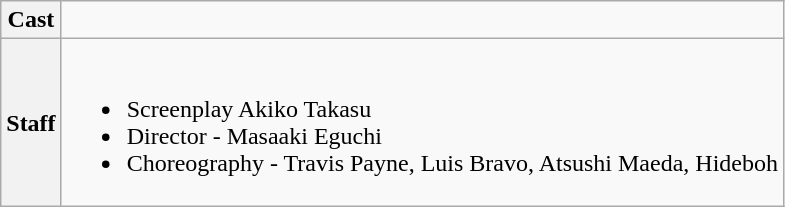<table class="wikitable">
<tr>
<th>Cast</th>
<td></td>
</tr>
<tr>
<th>Staff</th>
<td><br><ul><li>Screenplay Akiko Takasu</li><li>Director - Masaaki Eguchi</li><li>Choreography - Travis Payne, Luis Bravo, Atsushi Maeda, Hideboh</li></ul></td>
</tr>
</table>
